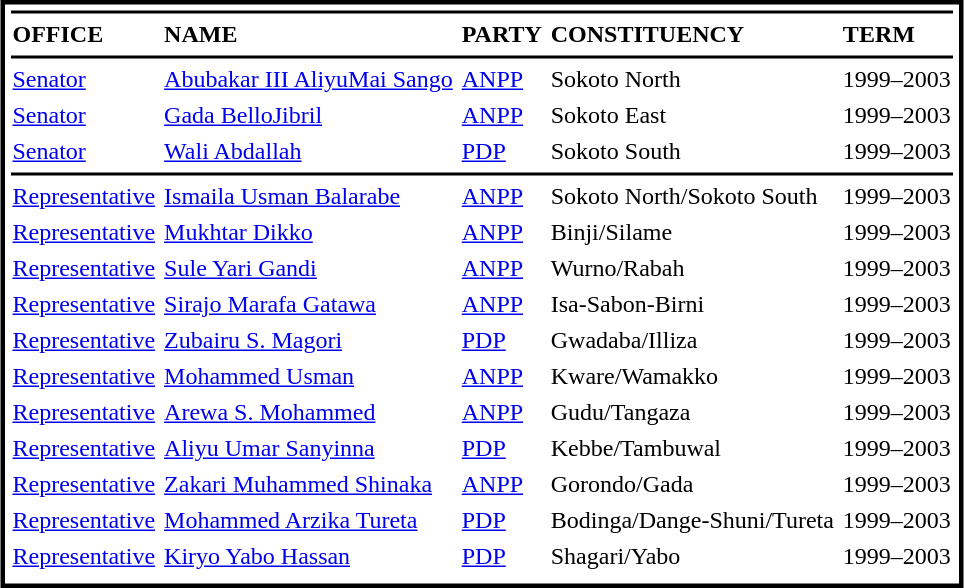<table cellpadding=1 cellspacing=4 style="margin:3px; border:3px solid #000000;">
<tr>
<td bgcolor=#000000 colspan=5></td>
</tr>
<tr>
<td><strong>OFFICE</strong></td>
<td><strong>NAME</strong></td>
<td><strong>PARTY</strong></td>
<td><strong>CONSTITUENCY</strong></td>
<td><strong>TERM</strong></td>
</tr>
<tr>
<td bgcolor=#000000 colspan=5></td>
</tr>
<tr>
<td><a href='#'>Senator</a></td>
<td><a href='#'>Abubakar III AliyuMai Sango</a></td>
<td><a href='#'>ANPP</a></td>
<td>Sokoto North</td>
<td>1999–2003</td>
</tr>
<tr>
<td><a href='#'>Senator</a></td>
<td><a href='#'>Gada BelloJibril</a></td>
<td><a href='#'>ANPP</a></td>
<td>Sokoto East</td>
<td>1999–2003</td>
</tr>
<tr>
<td><a href='#'>Senator</a></td>
<td><a href='#'>Wali Abdallah</a></td>
<td><a href='#'>PDP</a></td>
<td>Sokoto South</td>
<td>1999–2003</td>
</tr>
<tr>
<td bgcolor=#000000 colspan=5></td>
</tr>
<tr>
<td><a href='#'>Representative</a></td>
<td><a href='#'>Ismaila Usman Balarabe</a></td>
<td><a href='#'>ANPP</a></td>
<td>Sokoto North/Sokoto South</td>
<td>1999–2003</td>
</tr>
<tr>
<td><a href='#'>Representative</a></td>
<td><a href='#'>Mukhtar Dikko</a></td>
<td><a href='#'>ANPP</a></td>
<td>Binji/Silame</td>
<td>1999–2003</td>
</tr>
<tr>
<td><a href='#'>Representative</a></td>
<td><a href='#'>Sule Yari Gandi</a></td>
<td><a href='#'>ANPP</a></td>
<td>Wurno/Rabah</td>
<td>1999–2003</td>
</tr>
<tr>
<td><a href='#'>Representative</a></td>
<td><a href='#'>Sirajo Marafa Gatawa</a></td>
<td><a href='#'>ANPP</a></td>
<td>Isa-Sabon-Birni</td>
<td>1999–2003</td>
</tr>
<tr>
<td><a href='#'>Representative</a></td>
<td><a href='#'>Zubairu S. Magori</a></td>
<td><a href='#'>PDP</a></td>
<td>Gwadaba/Illiza</td>
<td>1999–2003</td>
</tr>
<tr>
<td><a href='#'>Representative</a></td>
<td><a href='#'>Mohammed Usman</a></td>
<td><a href='#'>ANPP</a></td>
<td>Kware/Wamakko</td>
<td>1999–2003</td>
</tr>
<tr>
<td><a href='#'>Representative</a></td>
<td><a href='#'>Arewa S. Mohammed</a></td>
<td><a href='#'>ANPP</a></td>
<td>Gudu/Tangaza</td>
<td>1999–2003</td>
</tr>
<tr>
<td><a href='#'>Representative</a></td>
<td><a href='#'>Aliyu Umar Sanyinna</a></td>
<td><a href='#'>PDP</a></td>
<td>Kebbe/Tambuwal</td>
<td>1999–2003</td>
</tr>
<tr>
<td><a href='#'>Representative</a></td>
<td><a href='#'>Zakari Muhammed Shinaka</a></td>
<td><a href='#'>ANPP</a></td>
<td>Gorondo/Gada</td>
<td>1999–2003</td>
</tr>
<tr>
<td><a href='#'>Representative</a></td>
<td><a href='#'>Mohammed Arzika Tureta</a></td>
<td><a href='#'>PDP</a></td>
<td>Bodinga/Dange-Shuni/Tureta</td>
<td>1999–2003</td>
</tr>
<tr>
<td><a href='#'>Representative</a></td>
<td><a href='#'>Kiryo Yabo Hassan</a></td>
<td><a href='#'>PDP</a></td>
<td>Shagari/Yabo</td>
<td>1999–2003</td>
</tr>
<tr>
</tr>
</table>
